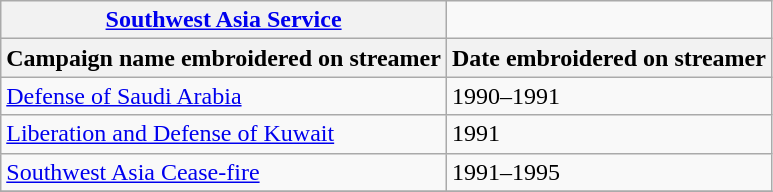<table class="wikitable">
<tr>
<th><a href='#'>Southwest Asia Service</a></th>
<td colspan="2"></td>
</tr>
<tr>
<th>Campaign name embroidered on streamer</th>
<th>Date embroidered on streamer</th>
</tr>
<tr>
<td><a href='#'>Defense of Saudi Arabia</a></td>
<td>1990–1991</td>
</tr>
<tr>
<td><a href='#'>Liberation and Defense of Kuwait</a></td>
<td>1991</td>
</tr>
<tr>
<td><a href='#'>Southwest Asia Cease-fire</a></td>
<td>1991–1995</td>
</tr>
<tr>
</tr>
</table>
